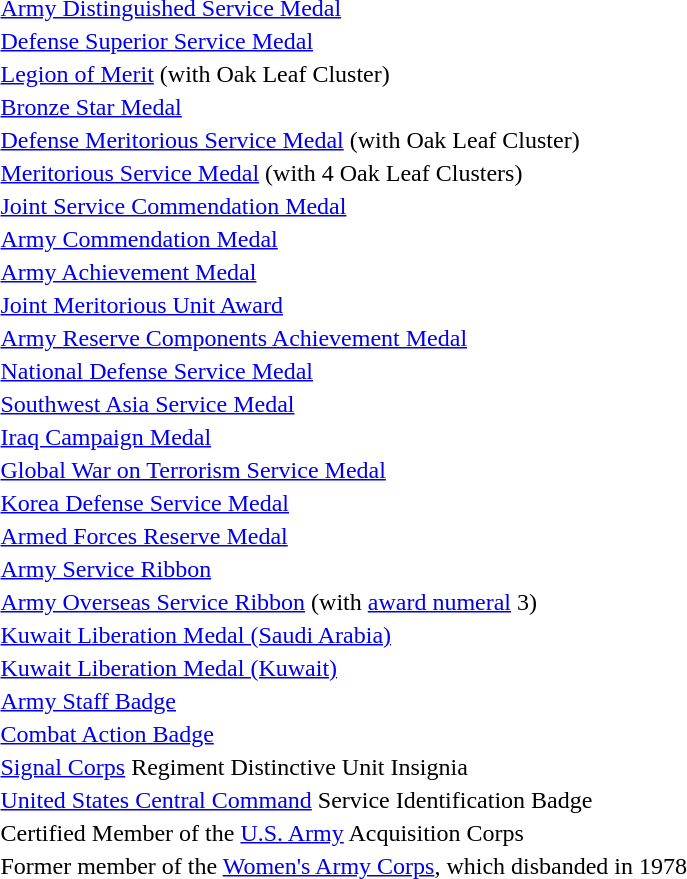<table>
<tr>
<td></td>
<td><a href='#'>Army Distinguished Service Medal</a></td>
</tr>
<tr>
<td></td>
<td><a href='#'>Defense Superior Service Medal</a></td>
</tr>
<tr>
<td></td>
<td><a href='#'>Legion of Merit</a> (with Oak Leaf Cluster)</td>
</tr>
<tr>
<td></td>
<td><a href='#'>Bronze Star Medal</a></td>
</tr>
<tr>
<td></td>
<td><a href='#'>Defense Meritorious Service Medal</a> (with Oak Leaf Cluster)</td>
</tr>
<tr>
<td></td>
<td><a href='#'>Meritorious Service Medal</a> (with 4 Oak Leaf Clusters)</td>
</tr>
<tr>
<td></td>
<td><a href='#'>Joint Service Commendation Medal</a></td>
</tr>
<tr>
<td></td>
<td><a href='#'>Army Commendation Medal</a></td>
</tr>
<tr>
<td></td>
<td><a href='#'>Army Achievement Medal</a></td>
</tr>
<tr>
<td></td>
<td><a href='#'>Joint Meritorious Unit Award</a></td>
</tr>
<tr>
<td></td>
<td><a href='#'>Army Reserve Components Achievement Medal</a></td>
</tr>
<tr>
<td></td>
<td><a href='#'>National Defense Service Medal</a></td>
</tr>
<tr>
<td></td>
<td><a href='#'>Southwest Asia Service Medal</a></td>
</tr>
<tr>
<td></td>
<td><a href='#'>Iraq Campaign Medal</a></td>
</tr>
<tr>
<td></td>
<td><a href='#'>Global War on Terrorism Service Medal</a></td>
</tr>
<tr>
<td></td>
<td><a href='#'>Korea Defense Service Medal</a></td>
</tr>
<tr>
<td></td>
<td><a href='#'>Armed Forces Reserve Medal</a></td>
</tr>
<tr>
<td></td>
<td><a href='#'>Army Service Ribbon</a></td>
</tr>
<tr>
<td><span></span></td>
<td><a href='#'>Army Overseas Service Ribbon</a> (with <a href='#'>award numeral</a> 3)</td>
</tr>
<tr>
<td></td>
<td><a href='#'>Kuwait Liberation Medal (Saudi Arabia)</a></td>
</tr>
<tr>
<td></td>
<td><a href='#'>Kuwait Liberation Medal (Kuwait)</a></td>
</tr>
<tr>
<td align=left></td>
<td><a href='#'>Army Staff Badge</a></td>
</tr>
<tr>
<td align=left></td>
<td><a href='#'>Combat Action Badge</a></td>
</tr>
<tr>
<td></td>
<td><a href='#'>Signal Corps</a> Regiment Distinctive Unit Insignia</td>
</tr>
<tr>
<td></td>
<td><a href='#'>United States Central Command</a> Service Identification Badge</td>
</tr>
<tr>
<td></td>
<td>Certified Member of the <a href='#'>U.S. Army</a> Acquisition Corps</td>
</tr>
<tr>
<td></td>
<td>Former member of the <a href='#'>Women's Army Corps</a>, which disbanded in 1978</td>
</tr>
</table>
